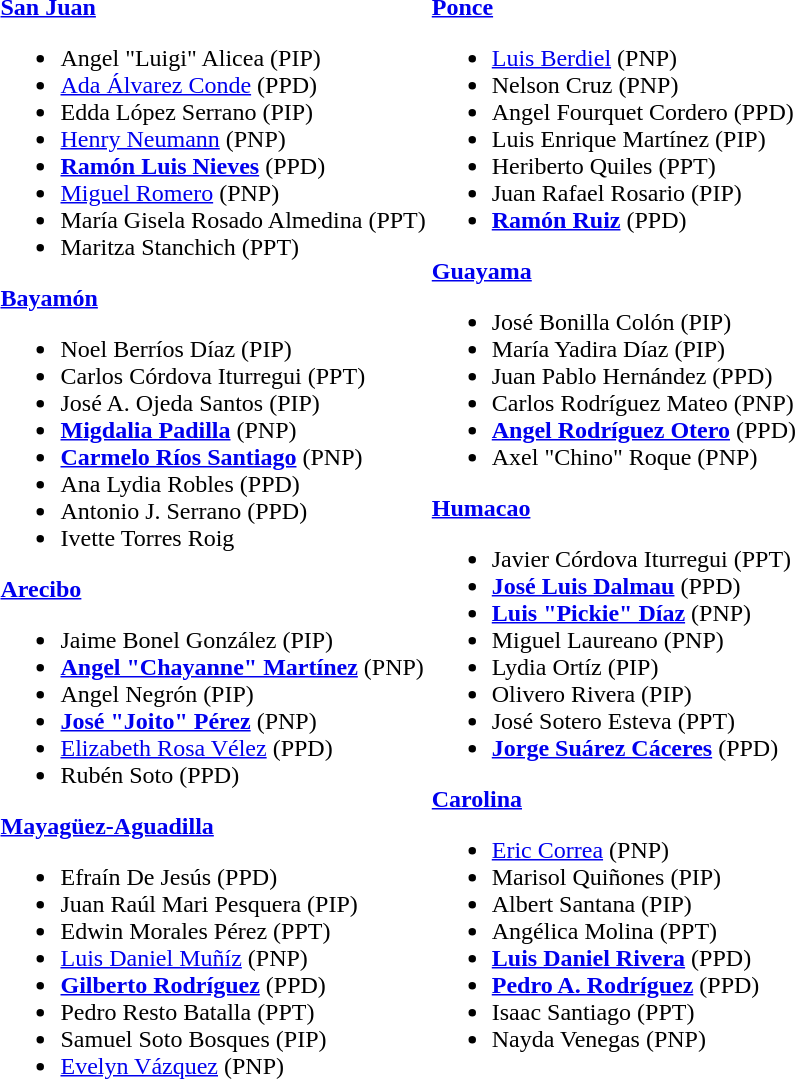<table>
<tr>
<td valign=top><strong><a href='#'>San Juan</a></strong><br><ul><li>Angel "Luigi" Alicea (PIP)</li><li><a href='#'>Ada Álvarez Conde</a> (PPD)</li><li>Edda López Serrano (PIP)</li><li><a href='#'>Henry Neumann</a> (PNP)</li><li><strong><a href='#'>Ramón Luis Nieves</a></strong> (PPD)</li><li><a href='#'>Miguel Romero</a> (PNP)</li><li>María Gisela Rosado Almedina (PPT)</li><li>Maritza Stanchich (PPT)</li></ul><strong><a href='#'>Bayamón</a></strong><ul><li>Noel Berríos Díaz (PIP)</li><li>Carlos Córdova Iturregui (PPT)</li><li>José A. Ojeda Santos (PIP)</li><li><strong><a href='#'>Migdalia Padilla</a></strong> (PNP)</li><li><strong><a href='#'>Carmelo Ríos Santiago</a></strong> (PNP)</li><li>Ana Lydia Robles (PPD)</li><li>Antonio J. Serrano (PPD)</li><li>Ivette Torres Roig</li></ul><strong><a href='#'>Arecibo</a></strong><ul><li>Jaime Bonel González (PIP)</li><li><strong><a href='#'>Angel "Chayanne" Martínez</a></strong> (PNP)</li><li>Angel Negrón (PIP)</li><li><strong><a href='#'>José "Joito" Pérez</a></strong> (PNP)</li><li><a href='#'>Elizabeth Rosa Vélez</a> (PPD)</li><li>Rubén Soto (PPD)</li></ul><strong><a href='#'>Mayagüez-Aguadilla</a></strong><ul><li>Efraín De Jesús (PPD)</li><li>Juan Raúl Mari Pesquera (PIP)</li><li>Edwin Morales Pérez (PPT)</li><li><a href='#'>Luis Daniel Muñíz</a> (PNP)</li><li><strong><a href='#'>Gilberto Rodríguez</a></strong> (PPD)</li><li>Pedro Resto Batalla (PPT)</li><li>Samuel Soto Bosques (PIP)</li><li><a href='#'>Evelyn Vázquez</a> (PNP)</li></ul></td>
<td valign=top><strong><a href='#'>Ponce</a></strong><br><ul><li><a href='#'>Luis Berdiel</a> (PNP)</li><li>Nelson Cruz (PNP)</li><li>Angel Fourquet Cordero (PPD)</li><li>Luis Enrique Martínez (PIP)</li><li>Heriberto Quiles (PPT)</li><li>Juan Rafael Rosario (PIP)</li><li><strong><a href='#'>Ramón Ruiz</a></strong> (PPD)</li></ul><strong><a href='#'>Guayama</a></strong><ul><li>José Bonilla Colón (PIP)</li><li>María Yadira Díaz (PIP)</li><li>Juan Pablo Hernández (PPD)</li><li>Carlos Rodríguez Mateo (PNP)</li><li><strong><a href='#'>Angel Rodríguez Otero</a></strong> (PPD)</li><li>Axel "Chino" Roque (PNP)</li></ul><strong><a href='#'>Humacao</a></strong><ul><li>Javier Córdova Iturregui (PPT)</li><li><strong><a href='#'>José Luis Dalmau</a></strong> (PPD)</li><li><strong><a href='#'>Luis "Pickie" Díaz</a></strong> (PNP)</li><li>Miguel Laureano (PNP)</li><li>Lydia Ortíz (PIP)</li><li>Olivero Rivera (PIP)</li><li>José Sotero Esteva (PPT)</li><li><strong><a href='#'>Jorge Suárez Cáceres</a></strong> (PPD)</li></ul><strong><a href='#'>Carolina</a></strong><ul><li><a href='#'>Eric Correa</a> (PNP)</li><li>Marisol Quiñones (PIP)</li><li>Albert Santana (PIP)</li><li>Angélica Molina (PPT)</li><li><strong><a href='#'>Luis Daniel Rivera</a></strong> (PPD)</li><li><strong><a href='#'>Pedro A. Rodríguez</a></strong> (PPD)</li><li>Isaac Santiago (PPT)</li><li>Nayda Venegas (PNP)</li></ul></td>
</tr>
</table>
